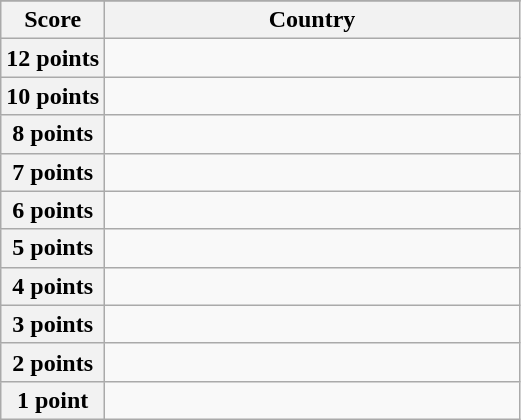<table class="wikitable">
<tr>
</tr>
<tr>
<th scope="col" width="20%">Score</th>
<th scope="col">Country</th>
</tr>
<tr>
<th scope="row">12 points</th>
<td></td>
</tr>
<tr>
<th scope="row">10 points</th>
<td></td>
</tr>
<tr>
<th scope="row">8 points</th>
<td></td>
</tr>
<tr>
<th scope="row">7 points</th>
<td></td>
</tr>
<tr>
<th scope="row">6 points</th>
<td></td>
</tr>
<tr>
<th scope="row">5 points</th>
<td></td>
</tr>
<tr>
<th scope="row">4 points</th>
<td></td>
</tr>
<tr>
<th scope="row">3 points</th>
<td></td>
</tr>
<tr>
<th scope="row">2 points</th>
<td></td>
</tr>
<tr>
<th scope="row">1 point</th>
<td></td>
</tr>
</table>
